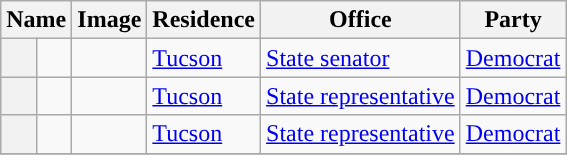<table class="sortable wikitable">
<tr valign=bottom>
<th colspan="2">Name</th>
<th>Image</th>
<th>Residence</th>
<th>Office</th>
<th>Party</th>
</tr>
<tr>
<th style="background-color:  "></th>
<td></td>
<td></td>
<td><a href='#'>Tucson</a></td>
<td><a href='#'>State senator</a></td>
<td><a href='#'>Democrat</a></td>
</tr>
<tr>
<th style="background-color:  "></th>
<td></td>
<td></td>
<td><a href='#'>Tucson</a></td>
<td><a href='#'>State representative</a></td>
<td><a href='#'>Democrat</a></td>
</tr>
<tr>
<th style="background-color: "></th>
<td></td>
<td></td>
<td><a href='#'>Tucson</a></td>
<td><a href='#'>State representative</a></td>
<td><a href='#'>Democrat</a></td>
</tr>
<tr>
</tr>
</table>
